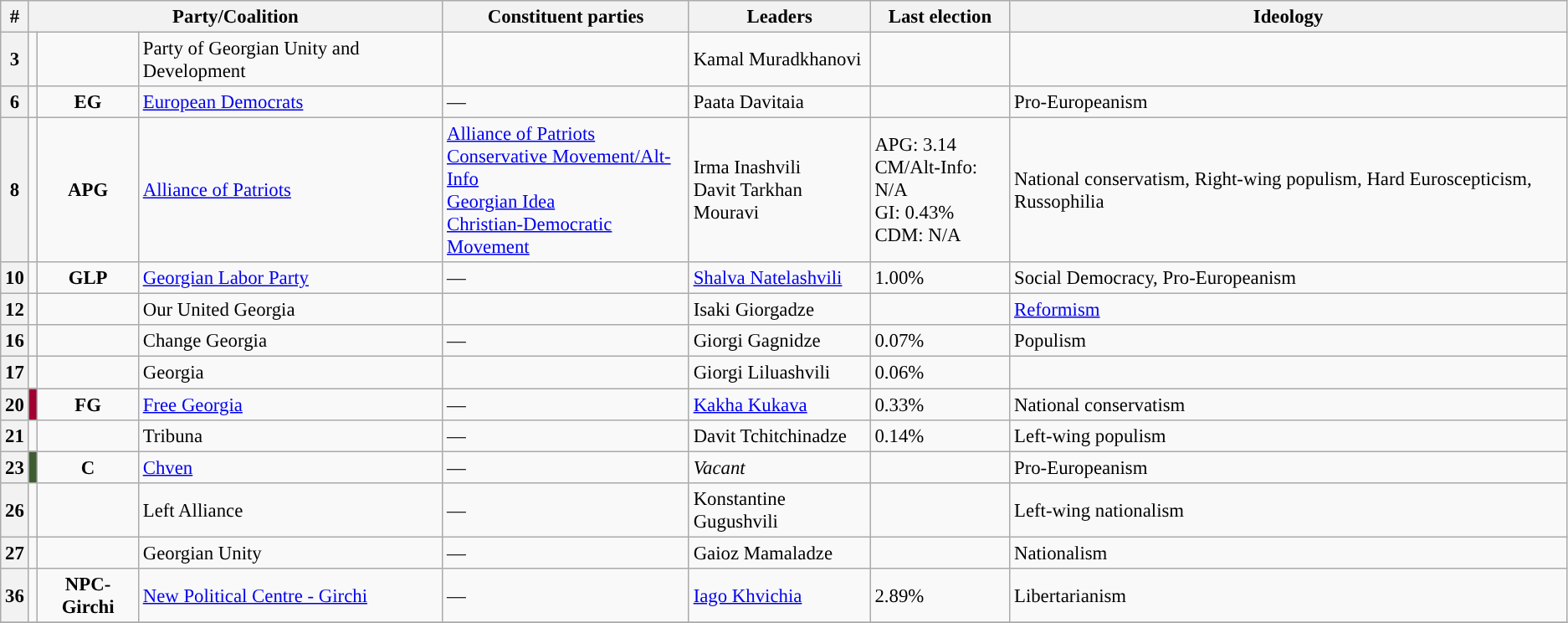<table class="wikitable mw-datatable sticky-header" style="font-size:95%;">
<tr>
<th>#</th>
<th colspan="3">Party/Coalition</th>
<th>Constituent parties</th>
<th>Leaders</th>
<th>Last election</th>
<th>Ideology</th>
</tr>
<tr>
<th>3</th>
<td></td>
<td></td>
<td>Party of Georgian Unity and Development</td>
<td></td>
<td>Kamal Muradkhanovi</td>
<td></td>
<td></td>
</tr>
<tr>
<th>6</th>
<td style="background:"></td>
<td style="text-align:center;"><strong>EG</strong></td>
<td><a href='#'>European Democrats</a></td>
<td>—</td>
<td>Paata Davitaia</td>
<td></td>
<td>Pro-Europeanism</td>
</tr>
<tr>
<th>8</th>
<td style="background:"></td>
<td style="text-align:center;"><strong>APG</strong></td>
<td><a href='#'>Alliance of Patriots</a></td>
<td><a href='#'>Alliance of Patriots</a><br><a href='#'>Conservative Movement/Alt-Info</a><br><a href='#'>Georgian Idea</a><br><a href='#'>Christian-Democratic Movement</a></td>
<td>Irma Inashvili<br>Davit Tarkhan Mouravi</td>
<td>APG: 3.14<br>CM/Alt-Info: N/A<br>GI: 0.43%<br>CDM: N/A</td>
<td>National conservatism, Right-wing populism, Hard Euroscepticism, Russophilia</td>
</tr>
<tr>
<th>10</th>
<td style="background:"></td>
<td style="text-align:center;"><strong>GLP</strong></td>
<td><a href='#'>Georgian Labor Party</a></td>
<td>—</td>
<td><a href='#'>Shalva Natelashvili</a></td>
<td>1.00%</td>
<td>Social Democracy, Pro-Europeanism</td>
</tr>
<tr>
<th>12</th>
<td></td>
<td></td>
<td>Our United Georgia</td>
<td></td>
<td>Isaki Giorgadze</td>
<td></td>
<td><a href='#'>Reformism</a></td>
</tr>
<tr>
<th>16</th>
<td></td>
<td></td>
<td>Change Georgia</td>
<td>—</td>
<td>Giorgi Gagnidze</td>
<td>0.07%</td>
<td>Populism</td>
</tr>
<tr>
<th>17</th>
<td></td>
<td></td>
<td>Georgia</td>
<td></td>
<td>Giorgi Liluashvili</td>
<td>0.06%</td>
<td></td>
</tr>
<tr>
<th>20</th>
<td style="background:#a20031;"></td>
<td style="text-align:center;"><strong>FG</strong></td>
<td><a href='#'>Free Georgia</a></td>
<td>—</td>
<td><a href='#'>Kakha Kukava</a></td>
<td>0.33%</td>
<td>National conservatism</td>
</tr>
<tr>
<th>21</th>
<td></td>
<td></td>
<td>Tribuna</td>
<td>—</td>
<td>Davit Tchitchinadze</td>
<td>0.14%</td>
<td>Left-wing populism</td>
</tr>
<tr>
<th>23</th>
<td style="background:#3e5d31;"></td>
<td style="text-align:center;"><strong>C</strong></td>
<td><a href='#'>Chven</a></td>
<td>—</td>
<td><em>Vacant</em></td>
<td></td>
<td>Pro-Europeanism</td>
</tr>
<tr>
<th>26</th>
<td></td>
<td></td>
<td>Left Alliance</td>
<td>—</td>
<td>Konstantine Gugushvili</td>
<td></td>
<td>Left-wing nationalism</td>
</tr>
<tr>
<th>27</th>
<td></td>
<td></td>
<td>Georgian Unity</td>
<td>—</td>
<td>Gaioz Mamaladze</td>
<td></td>
<td>Nationalism</td>
</tr>
<tr>
<th>36</th>
<td style="background:"></td>
<td style="text-align:center;"><strong>NPC-Girchi</strong></td>
<td><a href='#'>New Political Centre - Girchi</a></td>
<td>—</td>
<td><a href='#'>Iago Khvichia</a></td>
<td>2.89%</td>
<td>Libertarianism</td>
</tr>
<tr>
</tr>
</table>
